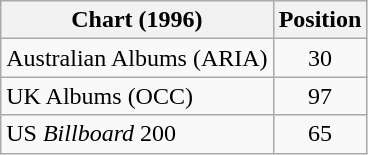<table class="wikitable sortable">
<tr>
<th>Chart (1996)</th>
<th>Position</th>
</tr>
<tr>
<td>Australian Albums (ARIA)</td>
<td align="center">30</td>
</tr>
<tr>
<td>UK Albums (OCC)</td>
<td align="center">97</td>
</tr>
<tr>
<td>US <em>Billboard</em> 200</td>
<td align="center">65</td>
</tr>
</table>
